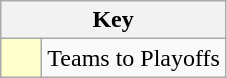<table class="wikitable" style="text-align: center;">
<tr>
<th colspan=2>Key</th>
</tr>
<tr>
<td style="background:#ffffcc; width:20px;"></td>
<td align=left>Teams to Playoffs</td>
</tr>
</table>
